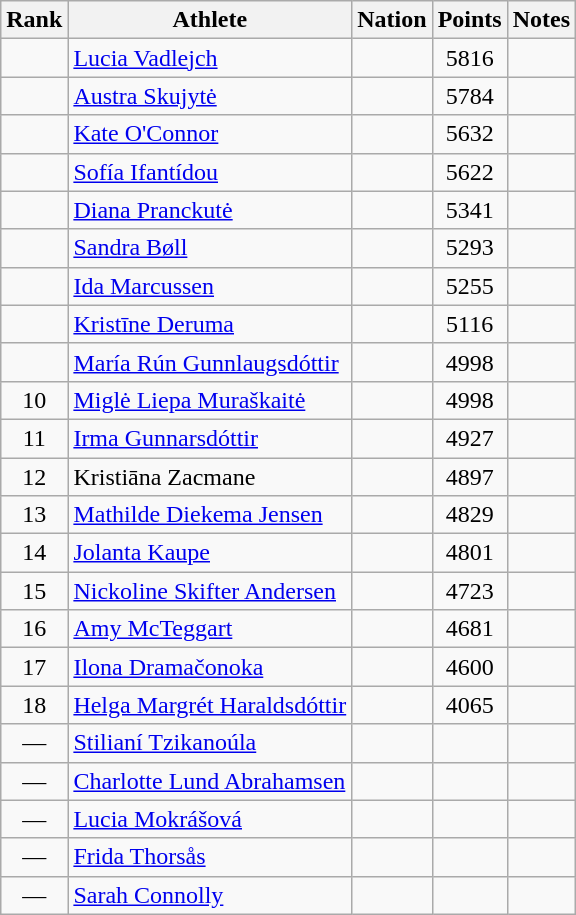<table class="wikitable sortable" style="text-align:center">
<tr>
<th>Rank</th>
<th>Athlete</th>
<th>Nation</th>
<th>Points</th>
<th>Notes</th>
</tr>
<tr>
<td></td>
<td align=left><a href='#'>Lucia Vadlejch</a></td>
<td align=left></td>
<td>5816</td>
<td></td>
</tr>
<tr>
<td></td>
<td align=left><a href='#'>Austra Skujytė</a></td>
<td align=left></td>
<td>5784</td>
<td></td>
</tr>
<tr>
<td></td>
<td align=left><a href='#'>Kate O'Connor</a></td>
<td align=left></td>
<td>5632</td>
<td></td>
</tr>
<tr>
<td></td>
<td align=left><a href='#'>Sofía Ifantídou</a></td>
<td align=left></td>
<td>5622</td>
<td></td>
</tr>
<tr>
<td></td>
<td align=left><a href='#'>Diana Pranckutė</a></td>
<td align=left></td>
<td>5341</td>
<td></td>
</tr>
<tr>
<td></td>
<td align=left><a href='#'>Sandra Bøll</a></td>
<td align=left></td>
<td>5293</td>
<td></td>
</tr>
<tr>
<td></td>
<td align=left><a href='#'>Ida Marcussen</a></td>
<td align=left></td>
<td>5255</td>
<td></td>
</tr>
<tr>
<td></td>
<td align=left><a href='#'>Kristīne Deruma</a></td>
<td align=left></td>
<td>5116</td>
<td></td>
</tr>
<tr>
<td></td>
<td align=left><a href='#'>María Rún Gunnlaugsdóttir</a></td>
<td align=left></td>
<td>4998</td>
<td></td>
</tr>
<tr>
<td>10</td>
<td align=left><a href='#'>Miglė Liepa Muraškaitė</a></td>
<td align=left></td>
<td>4998</td>
<td></td>
</tr>
<tr>
<td>11</td>
<td align=left><a href='#'>Irma Gunnarsdóttir</a></td>
<td align=left></td>
<td>4927</td>
<td></td>
</tr>
<tr>
<td>12</td>
<td align=left>Kristiāna Zacmane</td>
<td align=left></td>
<td>4897</td>
<td></td>
</tr>
<tr>
<td>13</td>
<td align=left><a href='#'>Mathilde Diekema Jensen</a></td>
<td align=left></td>
<td>4829</td>
<td></td>
</tr>
<tr>
<td>14</td>
<td align=left><a href='#'>Jolanta Kaupe</a></td>
<td align=left></td>
<td>4801</td>
<td></td>
</tr>
<tr>
<td>15</td>
<td align=left><a href='#'>Nickoline Skifter Andersen</a></td>
<td align=left></td>
<td>4723</td>
<td></td>
</tr>
<tr>
<td>16</td>
<td align=left><a href='#'>Amy McTeggart</a></td>
<td align=left></td>
<td>4681</td>
<td></td>
</tr>
<tr>
<td>17</td>
<td align=left><a href='#'>Ilona Dramačonoka</a></td>
<td align=left></td>
<td>4600</td>
<td></td>
</tr>
<tr>
<td>18</td>
<td align=left><a href='#'>Helga Margrét Haraldsdóttir</a></td>
<td align=left></td>
<td>4065</td>
<td></td>
</tr>
<tr>
<td>—</td>
<td align=left><a href='#'>Stilianí Tzikanoúla</a></td>
<td align=left></td>
<td></td>
<td></td>
</tr>
<tr>
<td>—</td>
<td align=left><a href='#'>Charlotte Lund Abrahamsen</a></td>
<td align=left></td>
<td></td>
<td></td>
</tr>
<tr>
<td>—</td>
<td align=left><a href='#'>Lucia Mokrášová</a></td>
<td align=left></td>
<td></td>
<td></td>
</tr>
<tr>
<td>—</td>
<td align=left><a href='#'>Frida Thorsås</a></td>
<td align=left></td>
<td></td>
<td></td>
</tr>
<tr>
<td>—</td>
<td align=left><a href='#'>Sarah Connolly</a></td>
<td align=left></td>
<td></td>
<td></td>
</tr>
</table>
